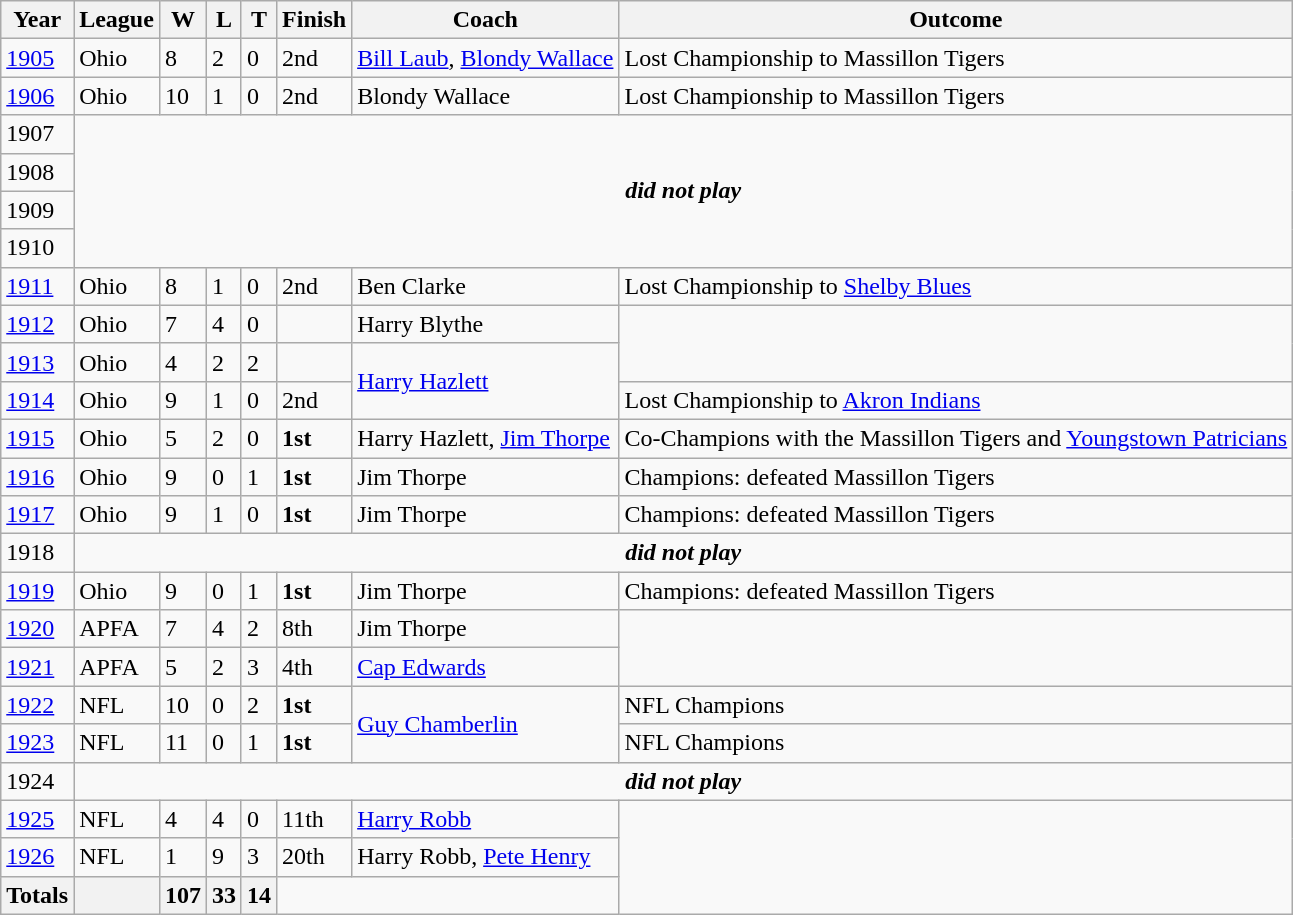<table class="wikitable">
<tr>
<th>Year</th>
<th>League</th>
<th>W</th>
<th>L</th>
<th>T</th>
<th>Finish</th>
<th>Coach</th>
<th>Outcome</th>
</tr>
<tr>
<td><a href='#'>1905</a></td>
<td>Ohio</td>
<td>8</td>
<td>2</td>
<td>0</td>
<td>2nd</td>
<td><a href='#'>Bill Laub</a>, <a href='#'>Blondy Wallace</a></td>
<td>Lost Championship to Massillon Tigers</td>
</tr>
<tr>
<td><a href='#'>1906</a></td>
<td>Ohio</td>
<td>10</td>
<td>1</td>
<td>0</td>
<td>2nd</td>
<td>Blondy Wallace</td>
<td>Lost Championship to Massillon Tigers</td>
</tr>
<tr>
<td>1907</td>
<td colspan="7" rowspan="4" align="center"><strong><em>did not play</em></strong></td>
</tr>
<tr>
<td>1908</td>
</tr>
<tr>
<td>1909</td>
</tr>
<tr>
<td>1910</td>
</tr>
<tr>
<td><a href='#'>1911</a></td>
<td>Ohio</td>
<td>8</td>
<td>1</td>
<td>0</td>
<td>2nd</td>
<td>Ben Clarke</td>
<td>Lost Championship to <a href='#'>Shelby Blues</a></td>
</tr>
<tr>
<td><a href='#'>1912</a></td>
<td>Ohio</td>
<td>7</td>
<td>4</td>
<td>0</td>
<td></td>
<td>Harry Blythe</td>
</tr>
<tr>
<td><a href='#'>1913</a></td>
<td>Ohio</td>
<td>4</td>
<td>2</td>
<td>2</td>
<td></td>
<td rowspan=2><a href='#'>Harry Hazlett</a></td>
</tr>
<tr>
<td><a href='#'>1914</a></td>
<td>Ohio</td>
<td>9</td>
<td>1</td>
<td>0</td>
<td>2nd</td>
<td>Lost Championship to <a href='#'>Akron Indians</a></td>
</tr>
<tr>
<td><a href='#'>1915</a></td>
<td>Ohio</td>
<td>5</td>
<td>2</td>
<td>0</td>
<td><strong>1st</strong></td>
<td>Harry Hazlett, <a href='#'>Jim Thorpe</a></td>
<td>Co-Champions with the Massillon Tigers and <a href='#'>Youngstown Patricians</a></td>
</tr>
<tr>
<td><a href='#'>1916</a></td>
<td>Ohio</td>
<td>9</td>
<td>0</td>
<td>1</td>
<td><strong>1st</strong></td>
<td>Jim Thorpe</td>
<td>Champions: defeated Massillon Tigers</td>
</tr>
<tr>
<td><a href='#'>1917</a></td>
<td>Ohio</td>
<td>9</td>
<td>1</td>
<td>0</td>
<td><strong>1st</strong></td>
<td>Jim Thorpe</td>
<td>Champions: defeated Massillon Tigers</td>
</tr>
<tr>
<td>1918</td>
<td colspan="7" align="center"><strong><em>did not play</em></strong></td>
</tr>
<tr>
<td><a href='#'>1919</a></td>
<td>Ohio</td>
<td>9</td>
<td>0</td>
<td>1</td>
<td><strong>1st</strong></td>
<td>Jim Thorpe</td>
<td>Champions: defeated Massillon Tigers</td>
</tr>
<tr>
<td><a href='#'>1920</a></td>
<td>APFA</td>
<td>7</td>
<td>4</td>
<td>2</td>
<td>8th</td>
<td>Jim Thorpe</td>
</tr>
<tr>
<td><a href='#'>1921</a></td>
<td>APFA</td>
<td>5</td>
<td>2</td>
<td>3</td>
<td>4th</td>
<td><a href='#'>Cap Edwards</a></td>
</tr>
<tr>
<td><a href='#'>1922</a></td>
<td>NFL</td>
<td>10</td>
<td>0</td>
<td>2</td>
<td><strong>1st</strong></td>
<td rowspan=2><a href='#'>Guy Chamberlin</a></td>
<td>NFL Champions</td>
</tr>
<tr>
<td><a href='#'>1923</a></td>
<td>NFL</td>
<td>11</td>
<td>0</td>
<td>1</td>
<td><strong>1st</strong></td>
<td>NFL Champions</td>
</tr>
<tr>
<td>1924</td>
<td colspan="7" align="center"><strong><em>did not play</em></strong></td>
</tr>
<tr>
<td><a href='#'>1925</a></td>
<td>NFL</td>
<td>4</td>
<td>4</td>
<td>0</td>
<td>11th</td>
<td><a href='#'>Harry Robb</a></td>
</tr>
<tr>
<td><a href='#'>1926</a></td>
<td>NFL</td>
<td>1</td>
<td>9</td>
<td>3</td>
<td>20th</td>
<td>Harry Robb, <a href='#'>Pete Henry</a></td>
</tr>
<tr>
<th>Totals</th>
<th></th>
<th>107</th>
<th>33</th>
<th>14</th>
<td colspan="2"></td>
</tr>
</table>
